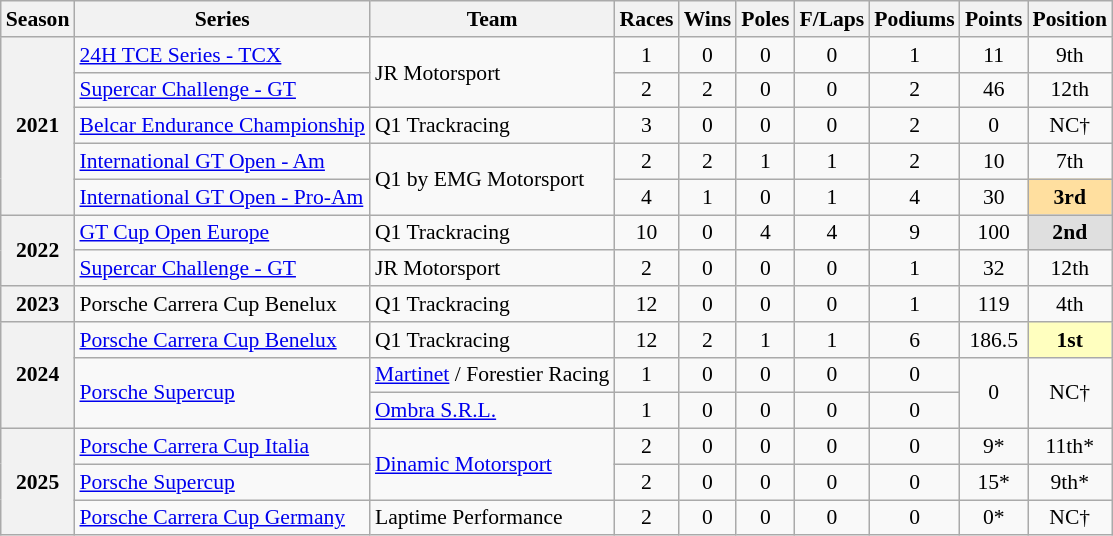<table class="wikitable" style="font-size: 90%; text-align:center">
<tr>
<th>Season</th>
<th>Series</th>
<th>Team</th>
<th>Races</th>
<th>Wins</th>
<th>Poles</th>
<th>F/Laps</th>
<th>Podiums</th>
<th>Points</th>
<th>Position</th>
</tr>
<tr>
<th rowspan="5">2021</th>
<td align="left"><a href='#'>24H TCE Series - TCX</a></td>
<td rowspan="2" align="left">JR Motorsport</td>
<td>1</td>
<td>0</td>
<td>0</td>
<td>0</td>
<td>1</td>
<td>11</td>
<td>9th</td>
</tr>
<tr>
<td align="left"><a href='#'>Supercar Challenge - GT</a></td>
<td>2</td>
<td>2</td>
<td>0</td>
<td>0</td>
<td>2</td>
<td>46</td>
<td>12th</td>
</tr>
<tr>
<td align="left"><a href='#'>Belcar Endurance Championship</a></td>
<td align="left">Q1 Trackracing</td>
<td>3</td>
<td>0</td>
<td>0</td>
<td>0</td>
<td>2</td>
<td>0</td>
<td>NC†</td>
</tr>
<tr>
<td align="left"><a href='#'>International GT Open - Am</a></td>
<td rowspan="2" align="left">Q1 by EMG Motorsport</td>
<td>2</td>
<td>2</td>
<td>1</td>
<td>1</td>
<td>2</td>
<td>10</td>
<td>7th</td>
</tr>
<tr>
<td align="left"><a href='#'>International GT Open - Pro-Am</a></td>
<td>4</td>
<td>1</td>
<td>0</td>
<td>1</td>
<td>4</td>
<td>30</td>
<td style="background:#FFDF9F;"><strong>3rd</strong></td>
</tr>
<tr>
<th rowspan="2">2022</th>
<td align="left"><a href='#'>GT Cup Open Europe</a></td>
<td align="left">Q1 Trackracing</td>
<td>10</td>
<td>0</td>
<td>4</td>
<td>4</td>
<td>9</td>
<td>100</td>
<td style="background:#DFDFDF;"><strong>2nd</strong></td>
</tr>
<tr>
<td align="left"><a href='#'>Supercar Challenge - GT</a></td>
<td align="left">JR Motorsport</td>
<td>2</td>
<td>0</td>
<td>0</td>
<td>0</td>
<td>1</td>
<td>32</td>
<td>12th</td>
</tr>
<tr>
<th>2023</th>
<td align="left">Porsche Carrera Cup Benelux</td>
<td align="left">Q1 Trackracing</td>
<td>12</td>
<td>0</td>
<td>0</td>
<td>0</td>
<td>1</td>
<td>119</td>
<td>4th</td>
</tr>
<tr>
<th rowspan="3">2024</th>
<td align="left"><a href='#'>Porsche Carrera Cup Benelux</a></td>
<td align="left">Q1 Trackracing</td>
<td>12</td>
<td>2</td>
<td>1</td>
<td>1</td>
<td>6</td>
<td>186.5</td>
<td style="background:#FFFFBF;"><strong>1st</strong></td>
</tr>
<tr>
<td rowspan="2" align=left><a href='#'>Porsche Supercup</a></td>
<td align=left><a href='#'>Martinet</a> / Forestier Racing</td>
<td>1</td>
<td>0</td>
<td>0</td>
<td>0</td>
<td>0</td>
<td rowspan="2">0</td>
<td rowspan="2">NC†</td>
</tr>
<tr>
<td align=left><a href='#'>Ombra S.R.L.</a></td>
<td>1</td>
<td>0</td>
<td>0</td>
<td>0</td>
<td>0</td>
</tr>
<tr>
<th rowspan="3">2025</th>
<td align=left><a href='#'>Porsche Carrera Cup Italia</a></td>
<td rowspan="2" align=left><a href='#'>Dinamic Motorsport</a></td>
<td>2</td>
<td>0</td>
<td>0</td>
<td>0</td>
<td>0</td>
<td>9*</td>
<td>11th*</td>
</tr>
<tr>
<td align=left><a href='#'>Porsche Supercup</a></td>
<td>2</td>
<td>0</td>
<td>0</td>
<td>0</td>
<td>0</td>
<td>15*</td>
<td>9th*</td>
</tr>
<tr>
<td align="left"><a href='#'>Porsche Carrera Cup Germany</a></td>
<td align="left">Laptime Performance</td>
<td>2</td>
<td>0</td>
<td>0</td>
<td>0</td>
<td>0</td>
<td>0*</td>
<td>NC†</td>
</tr>
</table>
